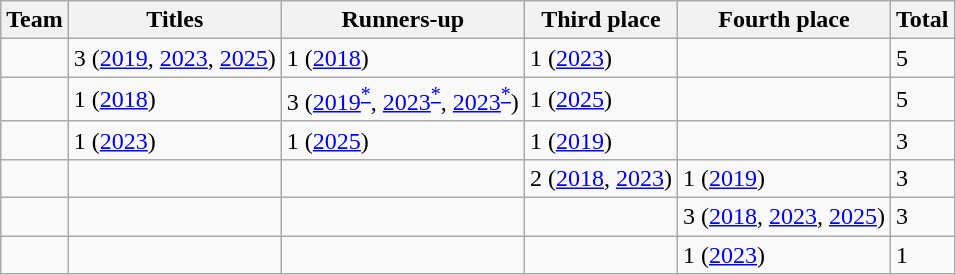<table class="wikitable sortable">
<tr>
<th>Team</th>
<th>Titles</th>
<th>Runners-up</th>
<th>Third place</th>
<th>Fourth place</th>
<th>Total</th>
</tr>
<tr>
<td></td>
<td>3 (<a href='#'>2019</a>, <a href='#'>2023</a>, <a href='#'>2025</a>)</td>
<td>1 (<a href='#'>2018</a>)</td>
<td>1 (<a href='#'>2023</a>)</td>
<td></td>
<td>5</td>
</tr>
<tr>
<td></td>
<td>1 (<a href='#'>2018</a>)</td>
<td>3 (<a href='#'>2019</a><sup><a href='#'>*</a></sup>, <a href='#'>2023</a><sup><a href='#'>*</a></sup>, <a href='#'>2023</a><sup><a href='#'>*</a></sup>)</td>
<td>1 (<a href='#'>2025</a>)</td>
<td></td>
<td>5</td>
</tr>
<tr>
<td></td>
<td>1 (<a href='#'>2023</a>)</td>
<td>1 (<a href='#'>2025</a>)</td>
<td>1 (<a href='#'>2019</a>)</td>
<td></td>
<td>3</td>
</tr>
<tr>
<td></td>
<td></td>
<td></td>
<td>2 (<a href='#'>2018</a>, <a href='#'>2023</a>)</td>
<td>1 (<a href='#'>2019</a>)</td>
<td>3</td>
</tr>
<tr>
<td></td>
<td></td>
<td></td>
<td></td>
<td>3 (<a href='#'>2018</a>, <a href='#'>2023</a>, <a href='#'>2025</a>)</td>
<td>3</td>
</tr>
<tr>
<td></td>
<td></td>
<td></td>
<td></td>
<td>1 (<a href='#'>2023</a>)</td>
<td>1</td>
</tr>
</table>
